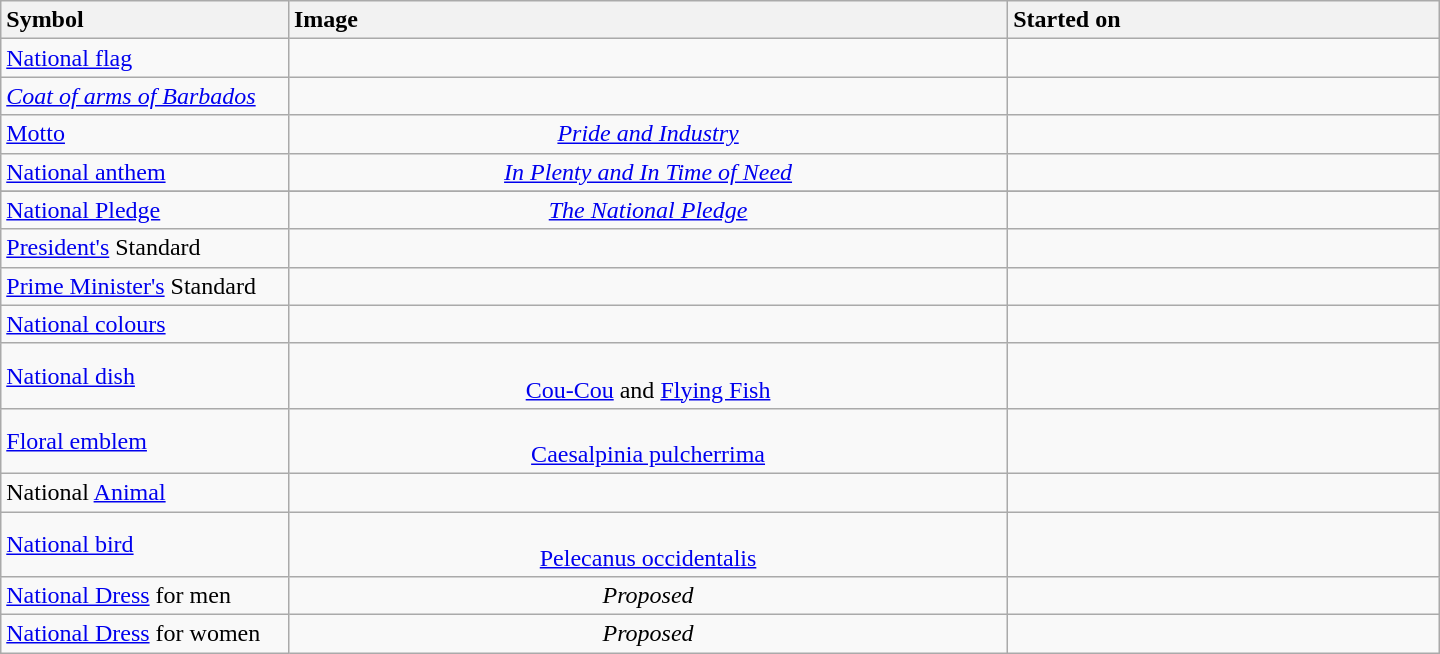<table class="wikitable" style="width:60em;">
<tr>
<th style="width:20%; text-align:left;">Symbol</th>
<th style="width:50%; text-align:left;">Image</th>
<th style="width:30%; text-align:left;">Started on</th>
</tr>
<tr>
<td><a href='#'>National flag</a></td>
<td style="text-align:center;"></td>
<td></td>
</tr>
<tr>
<td><em><a href='#'>Coat of arms of Barbados</a></em></td>
<td style="text-align:center;"></td>
<td></td>
</tr>
<tr>
<td><a href='#'>Motto</a></td>
<td style="text-align:center;"><em><a href='#'>Pride and Industry</a></em></td>
<td></td>
</tr>
<tr>
<td><a href='#'>National anthem</a></td>
<td style="text-align:center;"><em><a href='#'>In Plenty and In Time of Need</a></em></td>
<td></td>
</tr>
<tr>
</tr>
<tr>
<td><a href='#'>National Pledge</a></td>
<td style="text-align:center;"><em><a href='#'>The National Pledge</a></em></td>
<td></td>
</tr>
<tr>
<td><a href='#'>President's</a> Standard</td>
<td style="text-align:center;"></td>
<td></td>
</tr>
<tr>
<td><a href='#'>Prime Minister's</a> Standard</td>
<td style="text-align:center;"></td>
<td></td>
</tr>
<tr>
<td><a href='#'>National colours</a></td>
<td style="text-align:center;"></td>
<td></td>
</tr>
<tr>
<td><a href='#'>National dish</a></td>
<td style="text-align:center;"><br><a href='#'>Cou-Cou</a> and <a href='#'>Flying Fish</a></td>
<td></td>
</tr>
<tr>
<td><a href='#'>Floral emblem</a></td>
<td style="text-align:center;"><br><a href='#'>Caesalpinia pulcherrima</a></td>
<td></td>
</tr>
<tr>
<td>National <a href='#'>Animal</a></td>
<td></td>
</tr>
<tr mahi-mahi (dolphinfish)>
<td><a href='#'>National bird</a></td>
<td style="text-align:center;"><br><a href='#'>Pelecanus occidentalis</a></td>
<td></td>
</tr>
<tr>
<td><a href='#'>National Dress</a> for men</td>
<td style="text-align:center;"><em>Proposed</em></td>
<td></td>
</tr>
<tr>
<td><a href='#'>National Dress</a> for women</td>
<td style="text-align:center;"><em>Proposed</em></td>
<td></td>
</tr>
</table>
